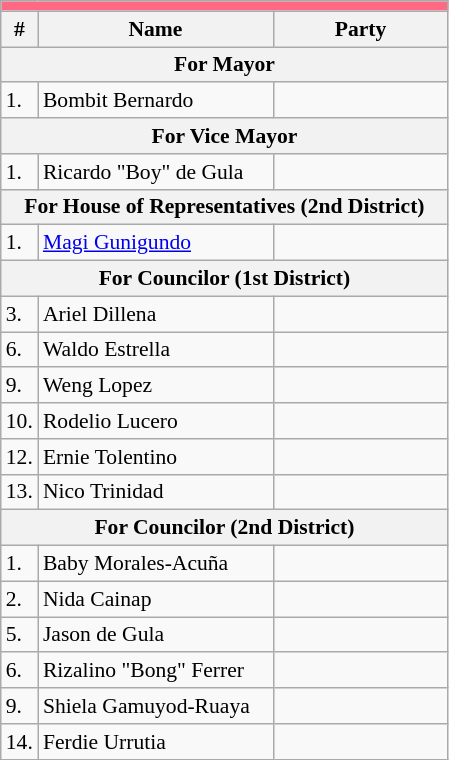<table class=wikitable style="font-size:90%">
<tr>
<td colspan="4" bgcolor="FF6984"></td>
</tr>
<tr>
<th>#</th>
<th width=150px>Name</th>
<th colspan=2 width=110px>Party</th>
</tr>
<tr>
<th colspan="4">For Mayor</th>
</tr>
<tr>
<td>1.</td>
<td>Bombit Bernardo</td>
<td></td>
</tr>
<tr>
<th colspan="4">For Vice Mayor</th>
</tr>
<tr>
<td>1.</td>
<td>Ricardo "Boy" de Gula</td>
<td></td>
</tr>
<tr>
<th colspan="4">For House of Representatives (2nd District)</th>
</tr>
<tr>
<td>1.</td>
<td><a href='#'>Magi Gunigundo</a></td>
<td></td>
</tr>
<tr>
<th colspan="4">For Councilor (1st District)</th>
</tr>
<tr>
<td>3.</td>
<td>Ariel Dillena</td>
<td></td>
</tr>
<tr>
<td>6.</td>
<td>Waldo Estrella</td>
<td></td>
</tr>
<tr>
<td>9.</td>
<td>Weng Lopez</td>
<td></td>
</tr>
<tr>
<td>10.</td>
<td>Rodelio Lucero</td>
<td></td>
</tr>
<tr>
<td>12.</td>
<td>Ernie Tolentino</td>
<td></td>
</tr>
<tr>
<td>13.</td>
<td>Nico Trinidad</td>
<td></td>
</tr>
<tr>
<th colspan="4">For Councilor (2nd District)</th>
</tr>
<tr>
<td>1.</td>
<td>Baby Morales-Acuña</td>
<td></td>
</tr>
<tr>
<td>2.</td>
<td>Nida Cainap</td>
<td></td>
</tr>
<tr>
<td>5.</td>
<td>Jason de Gula</td>
<td></td>
</tr>
<tr>
<td>6.</td>
<td>Rizalino "Bong" Ferrer</td>
<td></td>
</tr>
<tr>
<td>9.</td>
<td>Shiela Gamuyod-Ruaya</td>
<td></td>
</tr>
<tr>
<td>14.</td>
<td>Ferdie Urrutia</td>
<td></td>
</tr>
</table>
